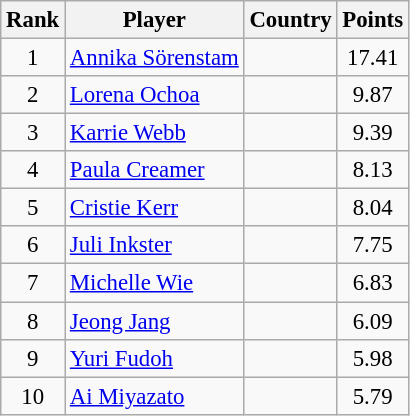<table class="wikitable" style="font-size:95%;">
<tr>
<th>Rank</th>
<th>Player</th>
<th>Country</th>
<th>Points</th>
</tr>
<tr>
<td align=center>1</td>
<td><a href='#'>Annika Sörenstam</a></td>
<td></td>
<td align=center>17.41</td>
</tr>
<tr>
<td align=center>2</td>
<td><a href='#'>Lorena Ochoa</a></td>
<td></td>
<td align=center>9.87</td>
</tr>
<tr>
<td align=center>3</td>
<td><a href='#'>Karrie Webb</a></td>
<td></td>
<td align=center>9.39</td>
</tr>
<tr>
<td align=center>4</td>
<td><a href='#'>Paula Creamer</a></td>
<td></td>
<td align=center>8.13</td>
</tr>
<tr>
<td align=center>5</td>
<td><a href='#'>Cristie Kerr</a></td>
<td></td>
<td align=center>8.04</td>
</tr>
<tr>
<td align=center>6</td>
<td><a href='#'>Juli Inkster</a></td>
<td></td>
<td align=center>7.75</td>
</tr>
<tr>
<td align=center>7</td>
<td><a href='#'>Michelle Wie</a></td>
<td></td>
<td align=center>6.83</td>
</tr>
<tr>
<td align=center>8</td>
<td><a href='#'>Jeong Jang</a></td>
<td></td>
<td align=center>6.09</td>
</tr>
<tr>
<td align=center>9</td>
<td><a href='#'>Yuri Fudoh</a></td>
<td></td>
<td align=center>5.98</td>
</tr>
<tr>
<td align=center>10</td>
<td><a href='#'>Ai Miyazato</a></td>
<td></td>
<td align=center>5.79</td>
</tr>
</table>
